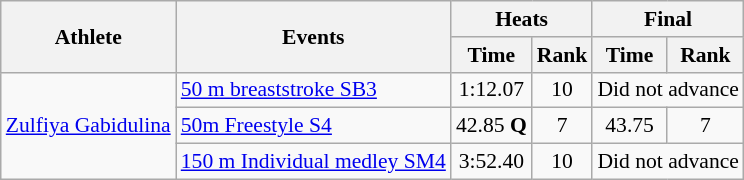<table class=wikitable style="font-size:90%">
<tr>
<th rowspan="2">Athlete</th>
<th rowspan="2">Events</th>
<th colspan="2">Heats</th>
<th colspan="2">Final</th>
</tr>
<tr>
<th>Time</th>
<th>Rank</th>
<th>Time</th>
<th>Rank</th>
</tr>
<tr align=center>
<td align=left rowspan=3><a href='#'>Zulfiya Gabidulina</a></td>
<td align=left><a href='#'>50 m breaststroke SB3</a></td>
<td>1:12.07</td>
<td>10</td>
<td Colspan=2>Did not advance</td>
</tr>
<tr align=center>
<td align=left><a href='#'>50m Freestyle S4</a></td>
<td>42.85 <strong>Q</strong></td>
<td>7</td>
<td>43.75</td>
<td>7</td>
</tr>
<tr align=center>
<td align=left><a href='#'>150 m Individual medley SM4</a></td>
<td>3:52.40</td>
<td>10</td>
<td Colspan=2>Did not advance</td>
</tr>
</table>
